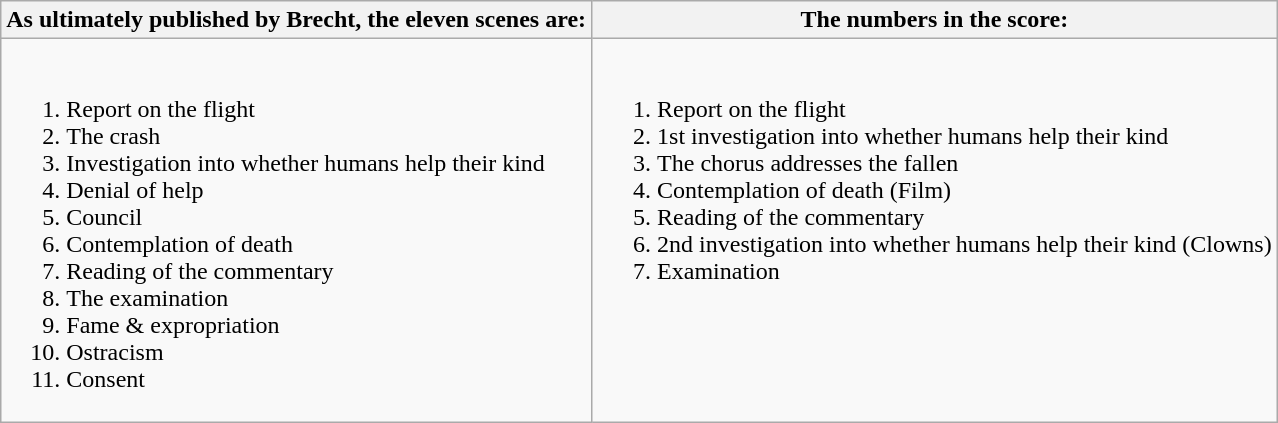<table class="wikitable">
<tr>
<th>As ultimately published by Brecht, the eleven scenes are:</th>
<th>The numbers in the score:</th>
</tr>
<tr>
<td><br><ol><li>Report on the flight</li><li>The crash</li><li>Investigation into whether humans help their kind</li><li>Denial of help</li><li>Council</li><li>Contemplation of death</li><li>Reading of the commentary</li><li>The examination</li><li>Fame & expropriation</li><li>Ostracism</li><li>Consent</li></ol></td>
<td valign=top><br><ol><li>Report on the flight</li><li>1st investigation into whether humans help their kind</li><li>The chorus addresses the fallen</li><li>Contemplation of death (Film)</li><li>Reading of the commentary</li><li>2nd investigation into whether humans help their kind (Clowns)</li><li>Examination</li></ol></td>
</tr>
</table>
